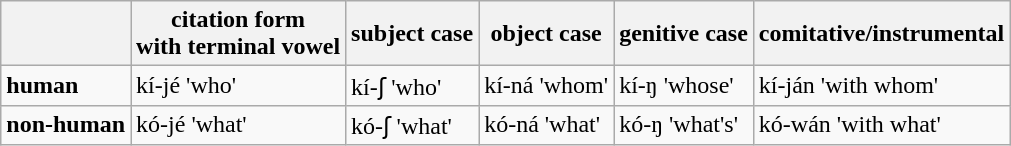<table class="wikitable">
<tr>
<th></th>
<th>citation form<br>with terminal vowel</th>
<th>subject case</th>
<th>object case</th>
<th>genitive case</th>
<th>comitative/instrumental</th>
</tr>
<tr>
<td><strong>human</strong></td>
<td>kí-jé 'who'</td>
<td>kí-ʃ 'who'</td>
<td>kí-ná 'whom'</td>
<td>kí-ŋ 'whose'</td>
<td>kí-ján 'with whom'</td>
</tr>
<tr>
<td><strong>non-human</strong></td>
<td>kó-jé 'what'</td>
<td>kó-ʃ 'what'</td>
<td>kó-ná 'what'</td>
<td>kó-ŋ 'what's'</td>
<td>kó-wán 'with what'</td>
</tr>
</table>
